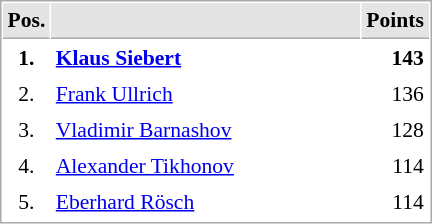<table cellspacing="1" cellpadding="3" style="border:1px solid #AAAAAA;font-size:90%">
<tr bgcolor="#E4E4E4">
<th style="border-bottom:1px solid #AAAAAA" width=10>Pos.</th>
<th style="border-bottom:1px solid #AAAAAA" width=200></th>
<th style="border-bottom:1px solid #AAAAAA" width=20>Points</th>
</tr>
<tr>
<td align="center"><strong>1.</strong></td>
<td> <strong><a href='#'>Klaus Siebert</a></strong></td>
<td align="right"><strong>143</strong></td>
</tr>
<tr>
<td align="center">2.</td>
<td> <a href='#'>Frank Ullrich</a></td>
<td align="right">136</td>
</tr>
<tr>
<td align="center">3.</td>
<td> <a href='#'>Vladimir Barnashov</a></td>
<td align="right">128</td>
</tr>
<tr>
<td align="center">4.</td>
<td> <a href='#'>Alexander Tikhonov</a></td>
<td align="right">114</td>
</tr>
<tr>
<td align="center">5.</td>
<td> <a href='#'>Eberhard Rösch</a></td>
<td align="right">114</td>
</tr>
<tr>
</tr>
</table>
